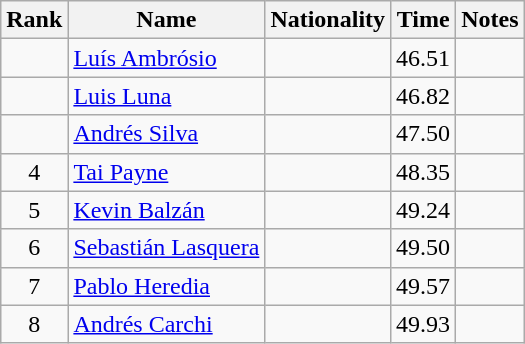<table class="wikitable sortable" style="text-align:center">
<tr>
<th>Rank</th>
<th>Name</th>
<th>Nationality</th>
<th>Time</th>
<th>Notes</th>
</tr>
<tr>
<td align=center></td>
<td align=left><a href='#'>Luís Ambrósio</a></td>
<td align=left></td>
<td>46.51</td>
<td></td>
</tr>
<tr>
<td align=center></td>
<td align=left><a href='#'>Luis Luna</a></td>
<td align=left></td>
<td>46.82</td>
<td></td>
</tr>
<tr>
<td align=center></td>
<td align=left><a href='#'>Andrés Silva</a></td>
<td align=left></td>
<td>47.50</td>
<td></td>
</tr>
<tr>
<td align=center>4</td>
<td align=left><a href='#'>Tai Payne</a></td>
<td align=left></td>
<td>48.35</td>
<td></td>
</tr>
<tr>
<td align=center>5</td>
<td align=left><a href='#'>Kevin Balzán</a></td>
<td align=left></td>
<td>49.24</td>
<td></td>
</tr>
<tr>
<td align=center>6</td>
<td align=left><a href='#'>Sebastián Lasquera</a></td>
<td align=left></td>
<td>49.50</td>
<td></td>
</tr>
<tr>
<td align=center>7</td>
<td align=left><a href='#'>Pablo Heredia</a></td>
<td align=left></td>
<td>49.57</td>
<td></td>
</tr>
<tr>
<td align=center>8</td>
<td align=left><a href='#'>Andrés Carchi</a></td>
<td align=left></td>
<td>49.93</td>
<td></td>
</tr>
</table>
